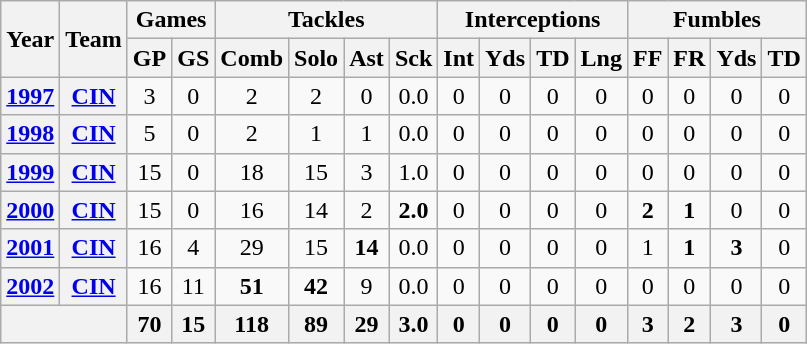<table class="wikitable" style="text-align:center">
<tr>
<th rowspan="2">Year</th>
<th rowspan="2">Team</th>
<th colspan="2">Games</th>
<th colspan="4">Tackles</th>
<th colspan="4">Interceptions</th>
<th colspan="4">Fumbles</th>
</tr>
<tr>
<th>GP</th>
<th>GS</th>
<th>Comb</th>
<th>Solo</th>
<th>Ast</th>
<th>Sck</th>
<th>Int</th>
<th>Yds</th>
<th>TD</th>
<th>Lng</th>
<th>FF</th>
<th>FR</th>
<th>Yds</th>
<th>TD</th>
</tr>
<tr>
<th><a href='#'>1997</a></th>
<th><a href='#'>CIN</a></th>
<td>3</td>
<td>0</td>
<td>2</td>
<td>2</td>
<td>0</td>
<td>0.0</td>
<td>0</td>
<td>0</td>
<td>0</td>
<td>0</td>
<td>0</td>
<td>0</td>
<td>0</td>
<td>0</td>
</tr>
<tr>
<th><a href='#'>1998</a></th>
<th><a href='#'>CIN</a></th>
<td>5</td>
<td>0</td>
<td>2</td>
<td>1</td>
<td>1</td>
<td>0.0</td>
<td>0</td>
<td>0</td>
<td>0</td>
<td>0</td>
<td>0</td>
<td>0</td>
<td>0</td>
<td>0</td>
</tr>
<tr>
<th><a href='#'>1999</a></th>
<th><a href='#'>CIN</a></th>
<td>15</td>
<td>0</td>
<td>18</td>
<td>15</td>
<td>3</td>
<td>1.0</td>
<td>0</td>
<td>0</td>
<td>0</td>
<td>0</td>
<td>0</td>
<td>0</td>
<td>0</td>
<td>0</td>
</tr>
<tr>
<th><a href='#'>2000</a></th>
<th><a href='#'>CIN</a></th>
<td>15</td>
<td>0</td>
<td>16</td>
<td>14</td>
<td>2</td>
<td><strong>2.0</strong></td>
<td>0</td>
<td>0</td>
<td>0</td>
<td>0</td>
<td><strong>2</strong></td>
<td><strong>1</strong></td>
<td>0</td>
<td>0</td>
</tr>
<tr>
<th><a href='#'>2001</a></th>
<th><a href='#'>CIN</a></th>
<td>16</td>
<td>4</td>
<td>29</td>
<td>15</td>
<td><strong>14</strong></td>
<td>0.0</td>
<td>0</td>
<td>0</td>
<td>0</td>
<td>0</td>
<td>1</td>
<td><strong>1</strong></td>
<td><strong>3</strong></td>
<td>0</td>
</tr>
<tr>
<th><a href='#'>2002</a></th>
<th><a href='#'>CIN</a></th>
<td>16</td>
<td>11</td>
<td><strong>51</strong></td>
<td><strong>42</strong></td>
<td>9</td>
<td>0.0</td>
<td>0</td>
<td>0</td>
<td>0</td>
<td>0</td>
<td>0</td>
<td>0</td>
<td>0</td>
<td>0</td>
</tr>
<tr>
<th colspan="2"></th>
<th>70</th>
<th>15</th>
<th>118</th>
<th>89</th>
<th>29</th>
<th>3.0</th>
<th>0</th>
<th>0</th>
<th>0</th>
<th>0</th>
<th>3</th>
<th>2</th>
<th>3</th>
<th>0</th>
</tr>
</table>
